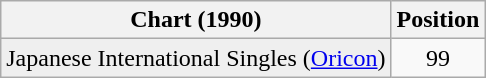<table class="wikitable plainrowheaders">
<tr>
<th>Chart (1990)</th>
<th>Position</th>
</tr>
<tr>
<td bgcolor="#efefef">Japanese International Singles (<a href='#'>Oricon</a>)</td>
<td align="center">99</td>
</tr>
</table>
